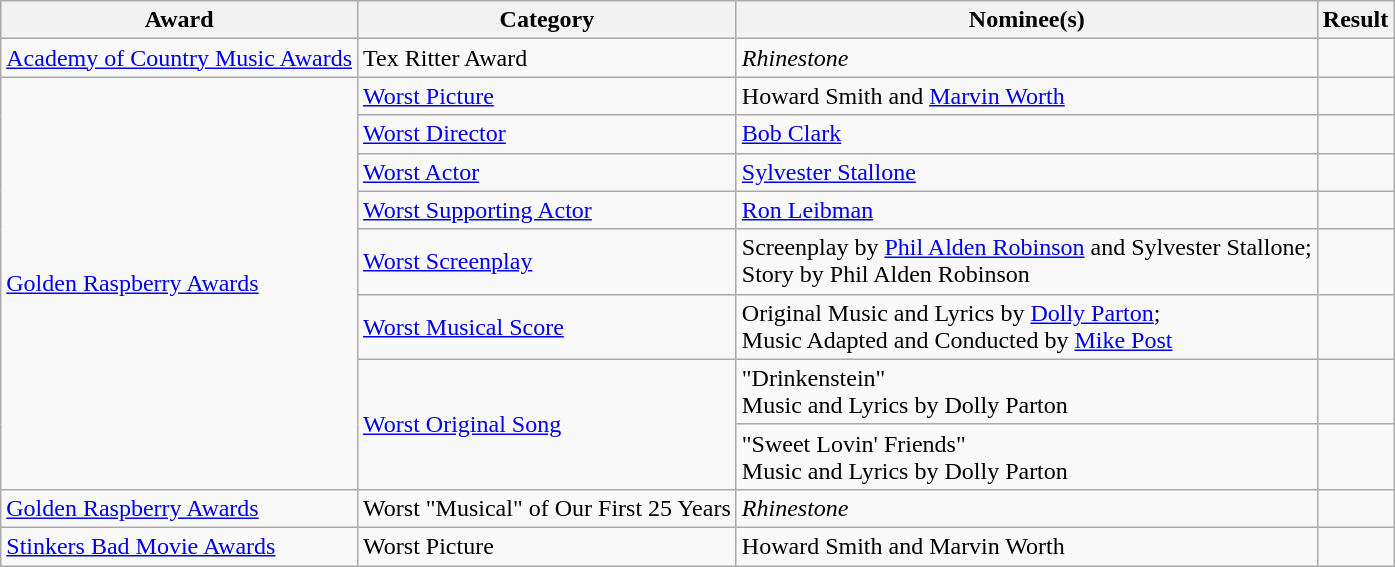<table class="wikitable plainrowheaders">
<tr>
<th>Award</th>
<th>Category</th>
<th>Nominee(s)</th>
<th>Result</th>
</tr>
<tr>
<td><a href='#'>Academy of Country Music Awards</a></td>
<td>Tex Ritter Award</td>
<td><em>Rhinestone</em></td>
<td></td>
</tr>
<tr>
<td rowspan="8"><a href='#'>Golden Raspberry Awards </a></td>
<td><a href='#'>Worst Picture</a></td>
<td>Howard Smith and <a href='#'>Marvin Worth</a></td>
<td></td>
</tr>
<tr>
<td><a href='#'>Worst Director</a></td>
<td><a href='#'>Bob Clark</a></td>
<td></td>
</tr>
<tr>
<td><a href='#'>Worst Actor</a></td>
<td><a href='#'>Sylvester Stallone</a></td>
<td></td>
</tr>
<tr>
<td><a href='#'>Worst Supporting Actor</a></td>
<td><a href='#'>Ron Leibman</a></td>
<td></td>
</tr>
<tr>
<td><a href='#'>Worst Screenplay</a></td>
<td>Screenplay by <a href='#'>Phil Alden Robinson</a> and Sylvester Stallone; <br> Story by Phil Alden Robinson</td>
<td></td>
</tr>
<tr>
<td><a href='#'>Worst Musical Score</a></td>
<td>Original Music and Lyrics by <a href='#'>Dolly Parton</a>; <br> Music Adapted and Conducted by <a href='#'>Mike Post</a></td>
<td></td>
</tr>
<tr>
<td rowspan="2"><a href='#'>Worst Original Song</a></td>
<td>"Drinkenstein" <br> Music and Lyrics by Dolly Parton</td>
<td></td>
</tr>
<tr>
<td>"Sweet Lovin' Friends" <br> Music and Lyrics by Dolly Parton</td>
<td></td>
</tr>
<tr>
<td><a href='#'>Golden Raspberry Awards </a></td>
<td>Worst "Musical" of Our First 25 Years</td>
<td><em>Rhinestone</em></td>
<td></td>
</tr>
<tr>
<td><a href='#'>Stinkers Bad Movie Awards</a></td>
<td>Worst Picture</td>
<td>Howard Smith and Marvin Worth</td>
<td></td>
</tr>
</table>
